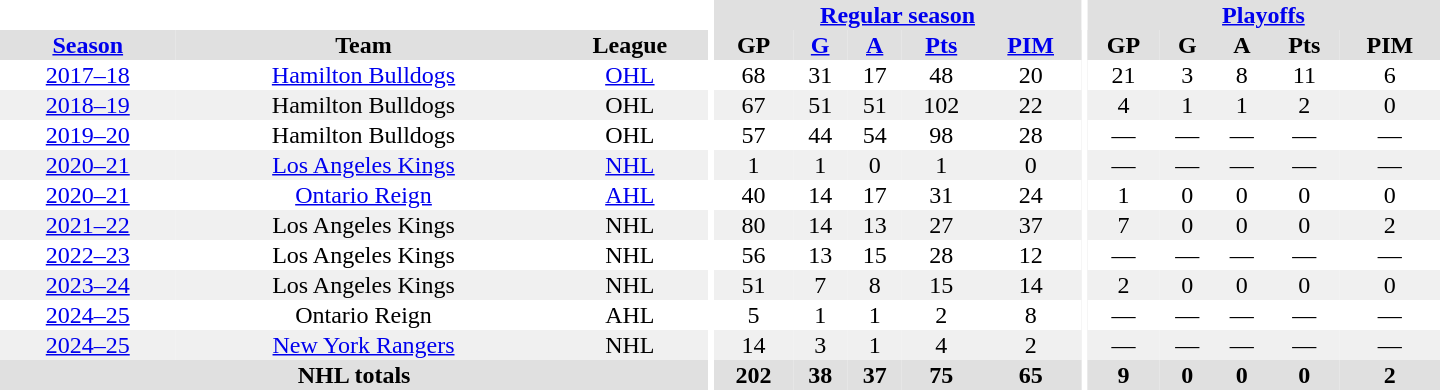<table border="0" cellpadding="1" cellspacing="0" style="text-align:center; width:60em;">
<tr bgcolor="#e0e0e0">
<th colspan="3" bgcolor="#ffffff"></th>
<th rowspan="99" bgcolor="#ffffff"></th>
<th colspan="5"><a href='#'>Regular season</a></th>
<th rowspan="99" bgcolor="#ffffff"></th>
<th colspan="5"><a href='#'>Playoffs</a></th>
</tr>
<tr bgcolor="#e0e0e0">
<th><a href='#'>Season</a></th>
<th>Team</th>
<th>League</th>
<th>GP</th>
<th><a href='#'>G</a></th>
<th><a href='#'>A</a></th>
<th><a href='#'>Pts</a></th>
<th><a href='#'>PIM</a></th>
<th>GP</th>
<th>G</th>
<th>A</th>
<th>Pts</th>
<th>PIM</th>
</tr>
<tr>
<td><a href='#'>2017–18</a></td>
<td><a href='#'>Hamilton Bulldogs</a></td>
<td><a href='#'>OHL</a></td>
<td>68</td>
<td>31</td>
<td>17</td>
<td>48</td>
<td>20</td>
<td>21</td>
<td>3</td>
<td>8</td>
<td>11</td>
<td>6</td>
</tr>
<tr bgcolor="#f0f0f0">
<td><a href='#'>2018–19</a></td>
<td>Hamilton Bulldogs</td>
<td>OHL</td>
<td>67</td>
<td>51</td>
<td>51</td>
<td>102</td>
<td>22</td>
<td>4</td>
<td>1</td>
<td>1</td>
<td>2</td>
<td>0</td>
</tr>
<tr>
<td><a href='#'>2019–20</a></td>
<td>Hamilton Bulldogs</td>
<td>OHL</td>
<td>57</td>
<td>44</td>
<td>54</td>
<td>98</td>
<td>28</td>
<td>—</td>
<td>—</td>
<td>—</td>
<td>—</td>
<td>—</td>
</tr>
<tr bgcolor="#f0f0f0">
<td><a href='#'>2020–21</a></td>
<td><a href='#'>Los Angeles Kings</a></td>
<td><a href='#'>NHL</a></td>
<td>1</td>
<td>1</td>
<td>0</td>
<td>1</td>
<td>0</td>
<td>—</td>
<td>—</td>
<td>—</td>
<td>—</td>
<td>—</td>
</tr>
<tr>
<td><a href='#'>2020–21</a></td>
<td><a href='#'>Ontario Reign</a></td>
<td><a href='#'>AHL</a></td>
<td>40</td>
<td>14</td>
<td>17</td>
<td>31</td>
<td>24</td>
<td>1</td>
<td>0</td>
<td>0</td>
<td>0</td>
<td>0</td>
</tr>
<tr bgcolor="#f0f0f0">
<td><a href='#'>2021–22</a></td>
<td>Los Angeles Kings</td>
<td>NHL</td>
<td>80</td>
<td>14</td>
<td>13</td>
<td>27</td>
<td>37</td>
<td>7</td>
<td>0</td>
<td>0</td>
<td>0</td>
<td>2</td>
</tr>
<tr>
<td><a href='#'>2022–23</a></td>
<td>Los Angeles Kings</td>
<td>NHL</td>
<td>56</td>
<td>13</td>
<td>15</td>
<td>28</td>
<td>12</td>
<td>—</td>
<td>—</td>
<td>—</td>
<td>—</td>
<td>—</td>
</tr>
<tr bgcolor="#f0f0f0">
<td><a href='#'>2023–24</a></td>
<td>Los Angeles Kings</td>
<td>NHL</td>
<td>51</td>
<td>7</td>
<td>8</td>
<td>15</td>
<td>14</td>
<td>2</td>
<td>0</td>
<td>0</td>
<td>0</td>
<td>0</td>
</tr>
<tr>
<td><a href='#'>2024–25</a></td>
<td>Ontario Reign</td>
<td>AHL</td>
<td>5</td>
<td>1</td>
<td>1</td>
<td>2</td>
<td>8</td>
<td>—</td>
<td>—</td>
<td>—</td>
<td>—</td>
<td>—</td>
</tr>
<tr bgcolor="#f0f0f0">
<td><a href='#'>2024–25</a></td>
<td><a href='#'>New York Rangers</a></td>
<td>NHL</td>
<td>14</td>
<td>3</td>
<td>1</td>
<td>4</td>
<td>2</td>
<td>—</td>
<td>—</td>
<td>—</td>
<td>—</td>
<td>—</td>
</tr>
<tr bgcolor="#e0e0e0">
<th colspan="3">NHL totals</th>
<th>202</th>
<th>38</th>
<th>37</th>
<th>75</th>
<th>65</th>
<th>9</th>
<th>0</th>
<th>0</th>
<th>0</th>
<th>2</th>
</tr>
</table>
